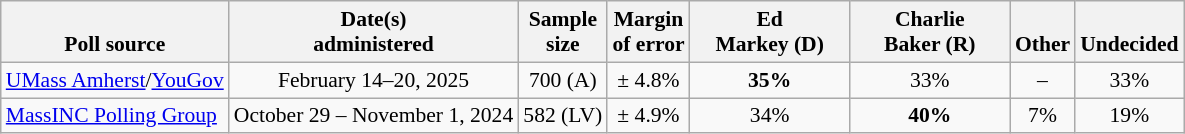<table class="wikitable" style="font-size:90%;text-align:center;">
<tr style="vertical-align:bottom">
<th>Poll source</th>
<th>Date(s)<br>administered</th>
<th>Sample<br>size</th>
<th>Margin<br>of error</th>
<th style="width:100px;">Ed<br>Markey (D)</th>
<th style="width:100px;">Charlie<br>Baker (R)</th>
<th>Other</th>
<th>Undecided</th>
</tr>
<tr>
<td style="text-align:left;"><a href='#'>UMass Amherst</a>/<a href='#'>YouGov</a></td>
<td>February 14–20, 2025</td>
<td>700 (A)</td>
<td>± 4.8%</td>
<td><strong>35%</strong></td>
<td>33%</td>
<td>–</td>
<td>33%</td>
</tr>
<tr>
<td style="text-align:left;"><a href='#'>MassINC Polling Group</a></td>
<td>October 29 – November 1, 2024</td>
<td>582 (LV)</td>
<td>± 4.9%</td>
<td>34%</td>
<td><strong>40%</strong></td>
<td>7%</td>
<td>19%</td>
</tr>
</table>
